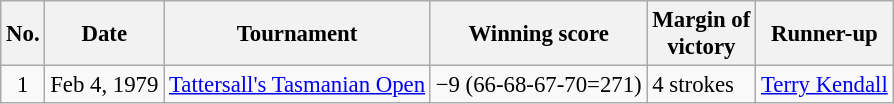<table class="wikitable" style="font-size:95%;">
<tr>
<th>No.</th>
<th>Date</th>
<th>Tournament</th>
<th>Winning score</th>
<th>Margin of<br>victory</th>
<th>Runner-up</th>
</tr>
<tr>
<td align=center>1</td>
<td align=right>Feb 4, 1979</td>
<td><a href='#'>Tattersall's Tasmanian Open</a></td>
<td>−9 (66-68-67-70=271)</td>
<td>4 strokes</td>
<td> <a href='#'>Terry Kendall</a></td>
</tr>
</table>
